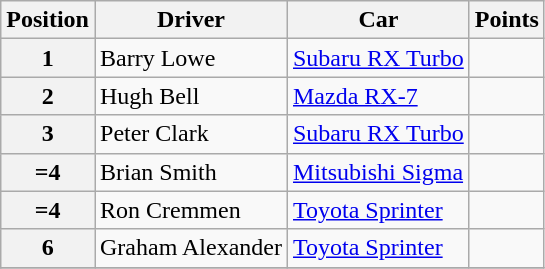<table class="wikitable" border="1">
<tr>
<th>Position</th>
<th>Driver</th>
<th>Car</th>
<th>Points</th>
</tr>
<tr>
<th>1</th>
<td>Barry Lowe</td>
<td><a href='#'>Subaru RX Turbo</a></td>
<td align="center"></td>
</tr>
<tr>
<th>2</th>
<td>Hugh Bell</td>
<td><a href='#'>Mazda RX-7</a></td>
<td align="center"></td>
</tr>
<tr>
<th>3</th>
<td>Peter Clark</td>
<td><a href='#'>Subaru RX Turbo</a></td>
<td align="center"></td>
</tr>
<tr>
<th>=4</th>
<td>Brian Smith</td>
<td><a href='#'>Mitsubishi Sigma</a></td>
<td align="center"></td>
</tr>
<tr>
<th>=4</th>
<td>Ron Cremmen</td>
<td><a href='#'>Toyota Sprinter</a></td>
<td align="center"></td>
</tr>
<tr>
<th>6</th>
<td>Graham Alexander</td>
<td><a href='#'>Toyota Sprinter</a></td>
<td align="center"></td>
</tr>
<tr>
</tr>
</table>
